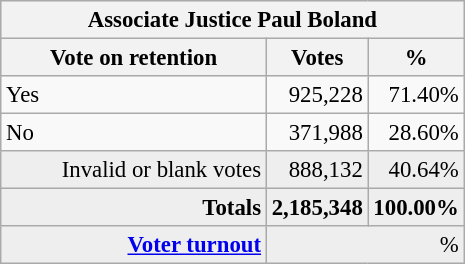<table class="wikitable" style="font-size: 95%;">
<tr style="background-color:#E9E9E9">
<th colspan=7>Associate Justice Paul Boland</th>
</tr>
<tr style="background-color:#E9E9E9">
<th style="width: 170px">Vote on retention</th>
<th style="width: 50px">Votes</th>
<th style="width: 40px">%</th>
</tr>
<tr>
<td>Yes</td>
<td align="right">925,228</td>
<td align="right">71.40%</td>
</tr>
<tr>
<td>No</td>
<td align="right">371,988</td>
<td align="right">28.60%</td>
</tr>
<tr bgcolor="#EEEEEE">
<td align="right">Invalid or blank votes</td>
<td align="right">888,132</td>
<td align="right">40.64%</td>
</tr>
<tr bgcolor="#EEEEEE">
<td align="right"><strong>Totals</strong></td>
<td align="right"><strong>2,185,348</strong></td>
<td align="right"><strong>100.00%</strong></td>
</tr>
<tr bgcolor="#EEEEEE">
<td align="right"><strong><a href='#'>Voter turnout</a></strong></td>
<td colspan="2" align="right">%</td>
</tr>
</table>
